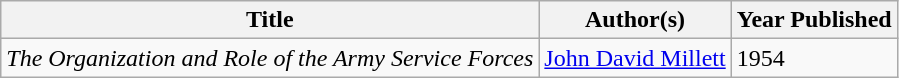<table class="wikitable sortable" border="1">
<tr>
<th>Title</th>
<th>Author(s)</th>
<th>Year Published</th>
</tr>
<tr>
<td><em>The Organization and Role of the Army Service Forces</em></td>
<td><a href='#'>John David Millett</a></td>
<td>1954</td>
</tr>
</table>
